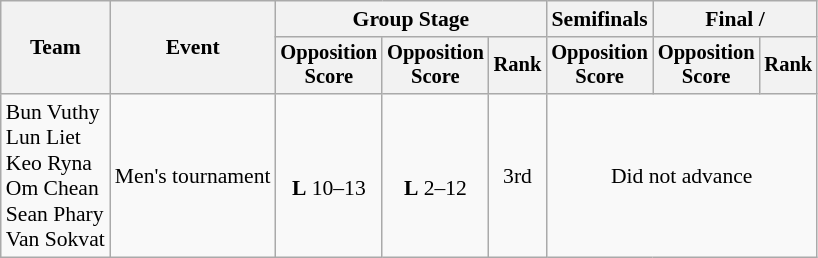<table class="wikitable" style="font-size:90%">
<tr>
<th rowspan=2>Team</th>
<th rowspan=2>Event</th>
<th colspan=3>Group Stage</th>
<th>Semifinals</th>
<th colspan=2>Final / </th>
</tr>
<tr style="font-size:95%">
<th>Opposition<br>Score</th>
<th>Opposition<br>Score</th>
<th>Rank</th>
<th>Opposition<br>Score</th>
<th>Opposition<br>Score</th>
<th>Rank</th>
</tr>
<tr style="text-align:center">
<td style="text-align:left">Bun Vuthy<br>Lun Liet<br>Keo Ryna<br>Om Chean<br>Sean Phary<br>Van Sokvat</td>
<td style="text-align:left">Men's tournament</td>
<td><br><strong>L</strong> 10–13</td>
<td><br><strong>L</strong> 2–12</td>
<td>3rd</td>
<td colspan=3>Did not advance</td>
</tr>
</table>
